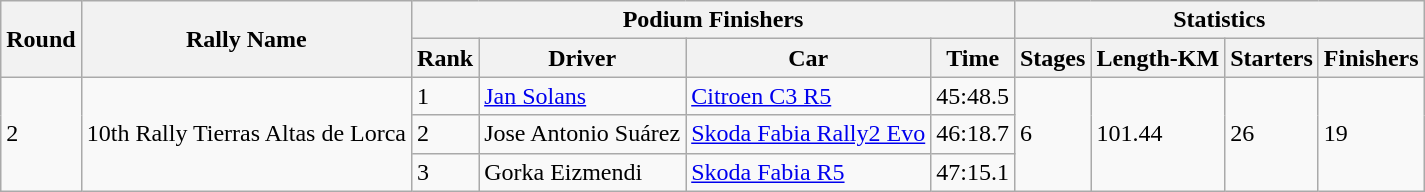<table class="wikitable">
<tr>
<th rowspan="2">Round</th>
<th rowspan="2">Rally Name</th>
<th colspan="4">Podium Finishers</th>
<th colspan="4">Statistics</th>
</tr>
<tr>
<th>Rank</th>
<th>Driver</th>
<th>Car</th>
<th>Time</th>
<th>Stages</th>
<th>Length-KM</th>
<th>Starters</th>
<th>Finishers</th>
</tr>
<tr>
<td rowspan="3">2</td>
<td rowspan="3"> 10th Rally Tierras Altas de Lorca</td>
<td>1</td>
<td> <a href='#'>Jan Solans</a></td>
<td><a href='#'>Citroen C3 R5</a></td>
<td>45:48.5</td>
<td rowspan="3">6</td>
<td rowspan="3">101.44</td>
<td rowspan="3">26</td>
<td rowspan="3">19</td>
</tr>
<tr>
<td>2</td>
<td> Jose Antonio Suárez</td>
<td><a href='#'>Skoda Fabia Rally2 Evo</a></td>
<td>46:18.7</td>
</tr>
<tr>
<td>3</td>
<td> Gorka Eizmendi</td>
<td><a href='#'>Skoda Fabia R5</a></td>
<td>47:15.1</td>
</tr>
</table>
